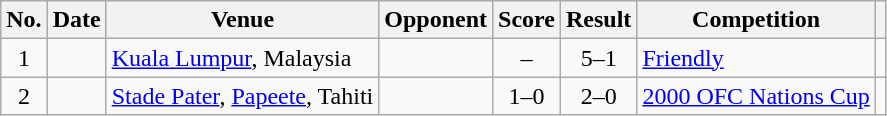<table class="wikitable sortable">
<tr>
<th scope="col">No.</th>
<th scope="col">Date</th>
<th scope="col">Venue</th>
<th scope="col">Opponent</th>
<th scope="col">Score</th>
<th scope="col">Result</th>
<th scope="col">Competition</th>
<th scope="col" class="unsortable"></th>
</tr>
<tr>
<td style="text-align:center">1</td>
<td></td>
<td><a href='#'>Kuala Lumpur</a>, Malaysia</td>
<td></td>
<td style="text-align:center">–</td>
<td style="text-align:center">5–1</td>
<td><a href='#'>Friendly</a></td>
<td></td>
</tr>
<tr>
<td style="text-align:center">2</td>
<td></td>
<td><a href='#'>Stade Pater</a>, <a href='#'>Papeete</a>, Tahiti</td>
<td></td>
<td style="text-align:center">1–0</td>
<td style="text-align:center">2–0</td>
<td><a href='#'>2000 OFC Nations Cup</a></td>
<td></td>
</tr>
</table>
